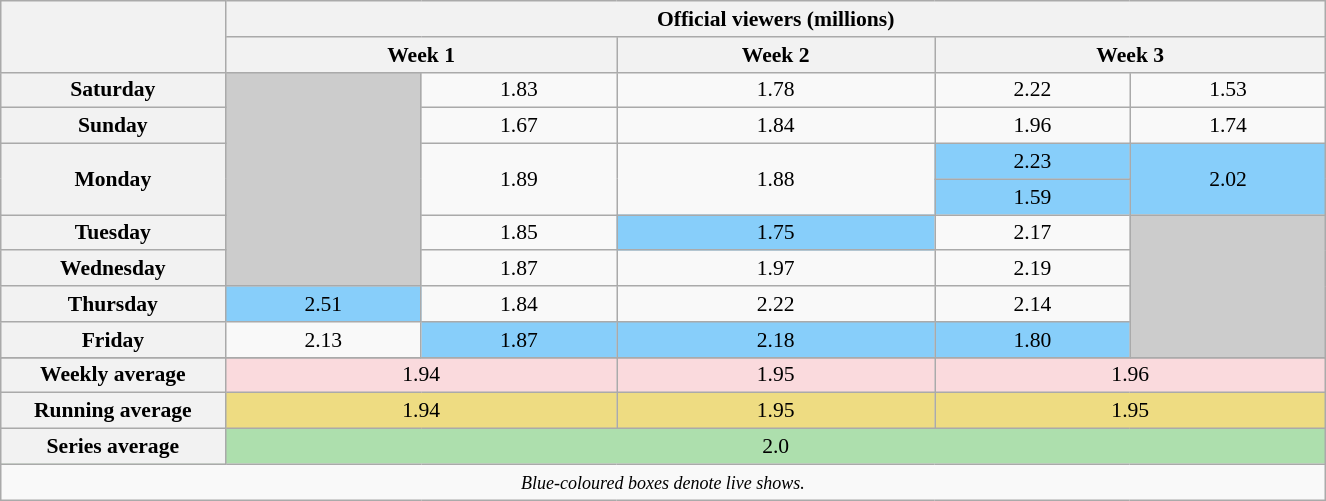<table class="wikitable" style="font-size:90%; text-align:center; width: 70%; margin-left: auto; margin-right: auto;">
<tr>
<th scope="col" rowspan="2" style="width:17%;"></th>
<th scope=col colspan=5>Official viewers (millions)</th>
</tr>
<tr>
<th colspan=2>Week 1</th>
<th>Week 2</th>
<th colspan=2>Week 3</th>
</tr>
<tr>
<th>Saturday</th>
<td style="background:#ccc;" rowspan="6"></td>
<td>1.83</td>
<td>1.78</td>
<td>2.22</td>
<td>1.53</td>
</tr>
<tr>
<th>Sunday</th>
<td>1.67</td>
<td>1.84</td>
<td>1.96</td>
<td>1.74</td>
</tr>
<tr>
<th rowspan=2>Monday</th>
<td rowspan=2>1.89</td>
<td rowspan=2>1.88</td>
<td style="background:#87CEFA;">2.23</td>
<td rowspan="2" style="background:#87CEFA;">2.02</td>
</tr>
<tr>
<td style="background:#87CEFA;">1.59</td>
</tr>
<tr>
<th>Tuesday</th>
<td>1.85</td>
<td style="background:#87CEFA;">1.75</td>
<td>2.17</td>
<td rowspan="4" bgcolor="#ccc"></td>
</tr>
<tr>
<th>Wednesday</th>
<td>1.87</td>
<td>1.97</td>
<td>2.19</td>
</tr>
<tr>
<th>Thursday</th>
<td style="background:#87CEFA;">2.51</td>
<td>1.84</td>
<td>2.22</td>
<td>2.14</td>
</tr>
<tr>
<th>Friday</th>
<td>2.13</td>
<td style="background:#87CEFA;">1.87</td>
<td style="background:#87CEFA;">2.18</td>
<td style="background:#87CEFA;">1.80</td>
</tr>
<tr>
</tr>
<tr style="background:#FADADD;" |>
<th>Weekly average</th>
<td colspan=2>1.94</td>
<td>1.95</td>
<td colspan=2>1.96</td>
</tr>
<tr style="background:#EEDC82;" |>
<th>Running average</th>
<td colspan=2>1.94</td>
<td>1.95</td>
<td colspan=2>1.95</td>
</tr>
<tr style="background:#ADDFAD;" |>
<th>Series average</th>
<td colspan="5">2.0</td>
</tr>
<tr>
<td colspan=6><small><em>Blue-coloured boxes denote live shows.</em></small></td>
</tr>
</table>
